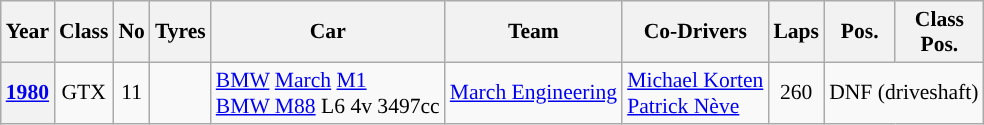<table class="wikitable" style="text-align:center; font-size:90%">
<tr>
<th>Year</th>
<th>Class</th>
<th>No</th>
<th>Tyres</th>
<th>Car</th>
<th>Team</th>
<th>Co-Drivers</th>
<th>Laps</th>
<th>Pos.</th>
<th>Class<br>Pos.</th>
</tr>
<tr>
<th><a href='#'>1980</a></th>
<td>GTX</td>
<td>11</td>
<td></td>
<td align="left"><a href='#'>BMW</a> <a href='#'>March</a> <a href='#'>M1</a> <br><a href='#'>BMW M88</a> L6 4v 3497cc</td>
<td align="left"> <a href='#'>March Engineering</a></td>
<td align="left"> <a href='#'>Michael Korten</a><br> <a href='#'>Patrick Nève</a></td>
<td>260</td>
<td colspan=2>DNF (driveshaft)</td>
</tr>
</table>
